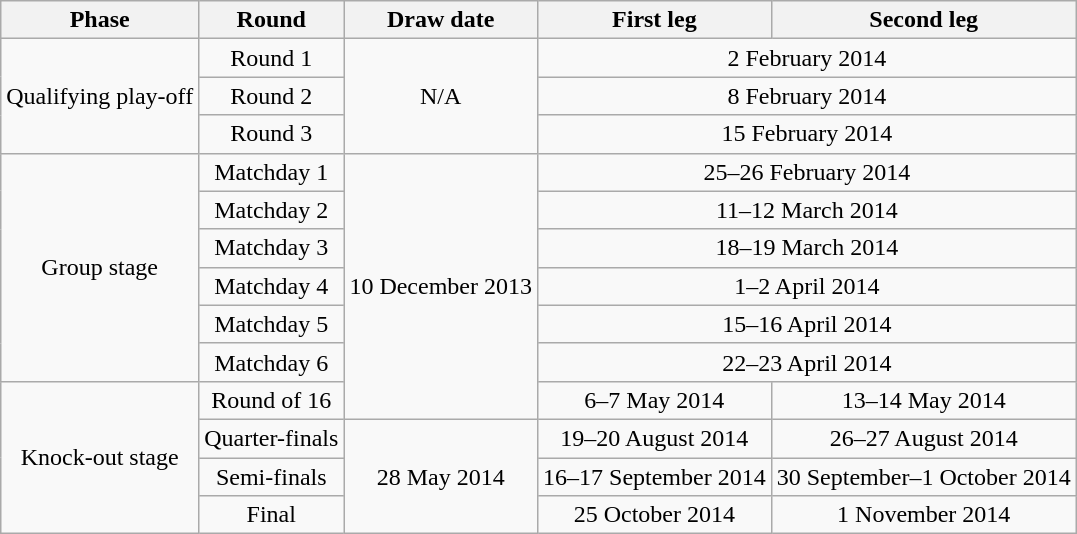<table class="wikitable" style="text-align:center">
<tr>
<th>Phase</th>
<th>Round</th>
<th>Draw date</th>
<th>First leg</th>
<th>Second leg</th>
</tr>
<tr>
<td rowspan=3>Qualifying play-off</td>
<td>Round 1</td>
<td rowspan=3>N/A</td>
<td colspan=2>2 February 2014</td>
</tr>
<tr>
<td>Round 2</td>
<td colspan=2>8 February 2014</td>
</tr>
<tr>
<td>Round 3</td>
<td colspan=2>15 February 2014</td>
</tr>
<tr>
<td rowspan=6>Group stage</td>
<td>Matchday 1</td>
<td rowspan=7>10 December 2013</td>
<td colspan=2>25–26 February 2014</td>
</tr>
<tr>
<td>Matchday 2</td>
<td colspan=2>11–12 March 2014</td>
</tr>
<tr>
<td>Matchday 3</td>
<td colspan=2>18–19 March 2014</td>
</tr>
<tr>
<td>Matchday 4</td>
<td colspan=2>1–2 April 2014</td>
</tr>
<tr>
<td>Matchday 5</td>
<td colspan=2>15–16 April 2014</td>
</tr>
<tr>
<td>Matchday 6</td>
<td colspan=2>22–23 April 2014</td>
</tr>
<tr>
<td rowspan=4>Knock-out stage</td>
<td>Round of 16</td>
<td>6–7 May 2014</td>
<td>13–14 May 2014</td>
</tr>
<tr>
<td>Quarter-finals</td>
<td rowspan=3>28 May 2014</td>
<td>19–20 August 2014</td>
<td>26–27 August 2014</td>
</tr>
<tr>
<td>Semi-finals</td>
<td>16–17 September 2014</td>
<td>30 September–1 October 2014</td>
</tr>
<tr>
<td>Final</td>
<td>25 October 2014</td>
<td>1 November 2014</td>
</tr>
</table>
